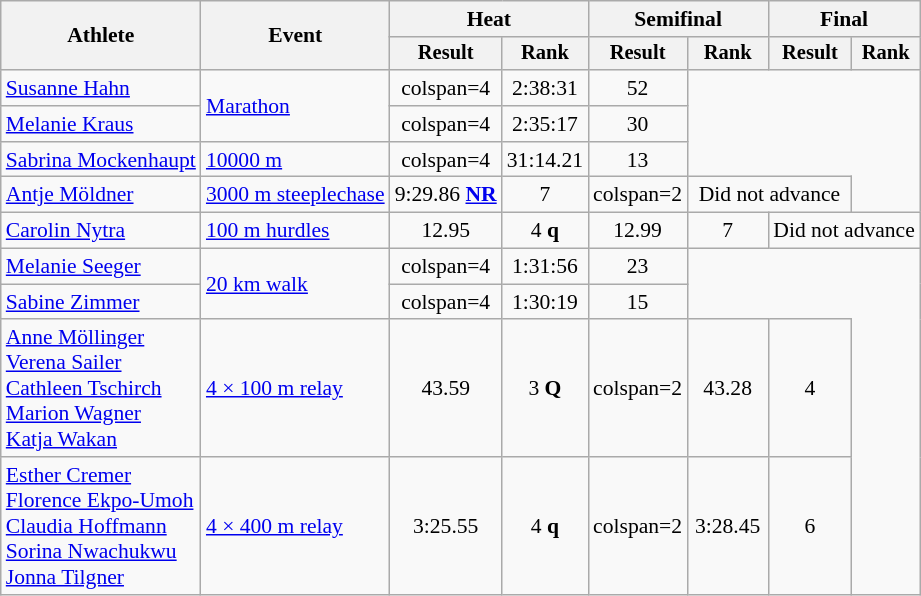<table class=wikitable style="font-size:90%">
<tr>
<th rowspan="2">Athlete</th>
<th rowspan="2">Event</th>
<th colspan="2">Heat</th>
<th colspan="2">Semifinal</th>
<th colspan="2">Final</th>
</tr>
<tr style="font-size:95%">
<th>Result</th>
<th>Rank</th>
<th>Result</th>
<th>Rank</th>
<th>Result</th>
<th>Rank</th>
</tr>
<tr align=center>
<td align=left><a href='#'>Susanne Hahn</a></td>
<td align=left rowspan=2><a href='#'>Marathon</a></td>
<td>colspan=4 </td>
<td>2:38:31</td>
<td>52</td>
</tr>
<tr align=center>
<td align=left><a href='#'>Melanie Kraus</a></td>
<td>colspan=4 </td>
<td>2:35:17</td>
<td>30</td>
</tr>
<tr align=center>
<td align=left><a href='#'>Sabrina Mockenhaupt</a></td>
<td align=left><a href='#'>10000 m</a></td>
<td>colspan=4 </td>
<td>31:14.21</td>
<td>13</td>
</tr>
<tr align=center>
<td align=left><a href='#'>Antje Möldner</a></td>
<td align=left><a href='#'>3000 m steeplechase</a></td>
<td>9:29.86 <strong><a href='#'>NR</a></strong></td>
<td>7</td>
<td>colspan=2 </td>
<td colspan=2>Did not advance</td>
</tr>
<tr align=center>
<td align=left><a href='#'>Carolin Nytra</a></td>
<td align=left><a href='#'>100 m hurdles</a></td>
<td>12.95</td>
<td>4 <strong>q</strong></td>
<td>12.99</td>
<td>7</td>
<td colspan=2>Did not advance</td>
</tr>
<tr align=center>
<td align=left><a href='#'>Melanie Seeger</a></td>
<td align=left rowspan=2><a href='#'>20 km walk</a></td>
<td>colspan=4 </td>
<td>1:31:56</td>
<td>23</td>
</tr>
<tr align=center>
<td align=left><a href='#'>Sabine Zimmer</a></td>
<td>colspan=4 </td>
<td>1:30:19</td>
<td>15</td>
</tr>
<tr align=center>
<td align=left><a href='#'>Anne Möllinger</a><br><a href='#'>Verena Sailer</a><br><a href='#'>Cathleen Tschirch</a><br><a href='#'>Marion Wagner</a><br><a href='#'>Katja Wakan</a></td>
<td align=left><a href='#'>4 × 100 m relay</a></td>
<td>43.59</td>
<td>3 <strong>Q</strong></td>
<td>colspan=2 </td>
<td>43.28</td>
<td>4</td>
</tr>
<tr align=center>
<td align=left><a href='#'>Esther Cremer</a><br><a href='#'>Florence Ekpo-Umoh</a><br><a href='#'>Claudia Hoffmann</a><br><a href='#'>Sorina Nwachukwu</a><br><a href='#'>Jonna Tilgner</a></td>
<td align=left><a href='#'>4 × 400 m relay</a></td>
<td>3:25.55</td>
<td>4 <strong>q</strong></td>
<td>colspan=2 </td>
<td>3:28.45</td>
<td>6</td>
</tr>
</table>
